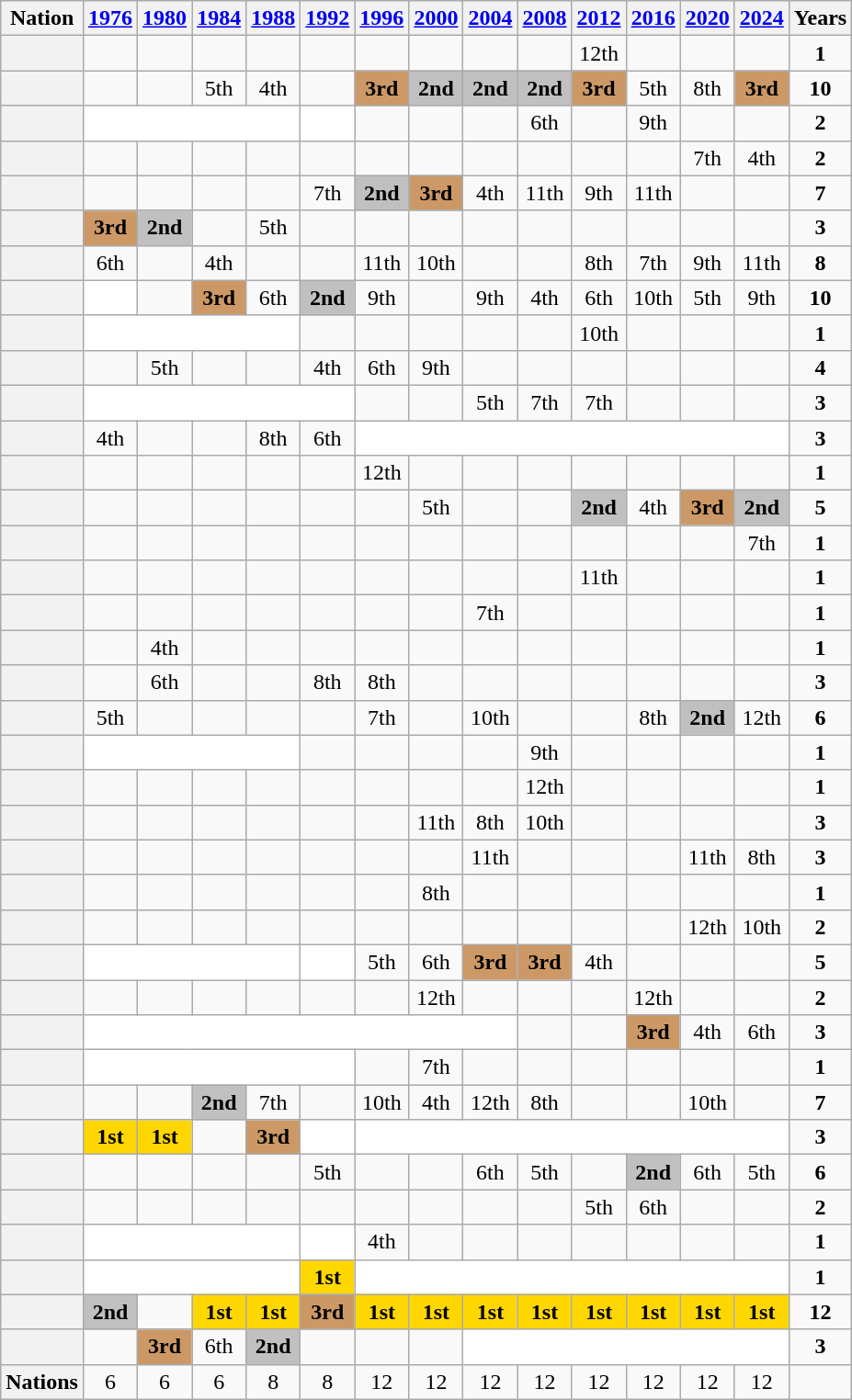<table class="wikitable plainrowheaders sticky-header" style="text-align:center">
<tr>
<th scope="col">Nation</th>
<th scope="col"><a href='#'>1976</a><br></th>
<th scope="col"><a href='#'>1980</a><br></th>
<th scope="col"><a href='#'>1984</a><br></th>
<th scope="col"><a href='#'>1988</a><br></th>
<th scope="col"><a href='#'>1992</a><br></th>
<th scope="col"><a href='#'>1996</a><br></th>
<th scope="col"><a href='#'>2000</a><br></th>
<th scope="col"><a href='#'>2004</a><br></th>
<th scope="col"><a href='#'>2008</a><br></th>
<th scope="col"><a href='#'>2012</a><br></th>
<th scope="col"><a href='#'>2016</a><br></th>
<th scope="col"><a href='#'>2020</a><br></th>
<th scope="col"><a href='#'>2024</a><br></th>
<th scope="col">Years</th>
</tr>
<tr>
<th scope="row"></th>
<td></td>
<td></td>
<td></td>
<td></td>
<td></td>
<td></td>
<td></td>
<td></td>
<td></td>
<td>12th</td>
<td></td>
<td></td>
<td></td>
<td><strong>1</strong></td>
</tr>
<tr>
<th scope="row"></th>
<td></td>
<td></td>
<td>5th</td>
<td>4th</td>
<td></td>
<td bgcolor=cc9966><strong>3rd</strong></td>
<td bgcolor=silver><strong>2nd</strong></td>
<td bgcolor=silver><strong>2nd</strong></td>
<td bgcolor=silver><strong>2nd</strong></td>
<td bgcolor=cc9966><strong>3rd</strong></td>
<td>5th</td>
<td>8th</td>
<td bgcolor=cc9966><strong>3rd</strong></td>
<td><strong>10</strong></td>
</tr>
<tr>
<th scope="row"></th>
<td bgcolor=white colspan=4></td>
<td bgcolor=white></td>
<td></td>
<td></td>
<td></td>
<td>6th</td>
<td></td>
<td>9th</td>
<td></td>
<td></td>
<td><strong>2</strong></td>
</tr>
<tr>
<th scope="row"></th>
<td></td>
<td></td>
<td></td>
<td></td>
<td></td>
<td></td>
<td></td>
<td></td>
<td></td>
<td></td>
<td></td>
<td>7th</td>
<td>4th</td>
<td><strong>2</strong></td>
</tr>
<tr>
<th scope="row"></th>
<td></td>
<td></td>
<td></td>
<td></td>
<td>7th</td>
<td bgcolor=silver><strong>2nd</strong></td>
<td bgcolor=#cc9966><strong>3rd</strong></td>
<td>4th</td>
<td>11th</td>
<td>9th</td>
<td>11th</td>
<td></td>
<td></td>
<td><strong>7</strong></td>
</tr>
<tr>
<th scope="row"></th>
<td bgcolor=#cc9966><strong>3rd</strong></td>
<td bgcolor=silver><strong>2nd</strong></td>
<td></td>
<td>5th</td>
<td></td>
<td></td>
<td></td>
<td></td>
<td></td>
<td></td>
<td></td>
<td></td>
<td></td>
<td><strong>3</strong></td>
</tr>
<tr>
<th scope="row"></th>
<td>6th</td>
<td></td>
<td>4th</td>
<td></td>
<td></td>
<td>11th</td>
<td>10th</td>
<td></td>
<td></td>
<td>8th</td>
<td>7th</td>
<td>9th</td>
<td>11th</td>
<td><strong>8</strong></td>
</tr>
<tr>
<th scope="row"></th>
<td bgcolor=white></td>
<td></td>
<td bgcolor=#cc9966><strong>3rd</strong></td>
<td>6th</td>
<td bgcolor=silver><strong>2nd</strong></td>
<td>9th</td>
<td></td>
<td>9th</td>
<td>4th</td>
<td>6th</td>
<td>10th</td>
<td>5th</td>
<td>9th</td>
<td><strong>10</strong></td>
</tr>
<tr>
<th scope="row"></th>
<td bgcolor=white colspan=4></td>
<td></td>
<td></td>
<td></td>
<td></td>
<td></td>
<td>10th</td>
<td></td>
<td></td>
<td></td>
<td><strong>1</strong></td>
</tr>
<tr>
<th scope="row"></th>
<td></td>
<td>5th</td>
<td></td>
<td></td>
<td>4th</td>
<td>6th</td>
<td>9th</td>
<td></td>
<td></td>
<td></td>
<td></td>
<td></td>
<td></td>
<td><strong>4</strong></td>
</tr>
<tr>
<th scope="row"></th>
<td bgcolor=white colspan=5></td>
<td></td>
<td></td>
<td>5th</td>
<td>7th</td>
<td>7th</td>
<td></td>
<td></td>
<td></td>
<td><strong>3</strong></td>
</tr>
<tr>
<th scope="row"></th>
<td>4th</td>
<td></td>
<td></td>
<td>8th</td>
<td>6th</td>
<td bgcolor=white colspan=8></td>
<td><strong>3</strong></td>
</tr>
<tr>
<th scope="row"></th>
<td></td>
<td></td>
<td></td>
<td></td>
<td></td>
<td>12th</td>
<td></td>
<td></td>
<td></td>
<td></td>
<td></td>
<td></td>
<td></td>
<td><strong>1</strong></td>
</tr>
<tr>
<th scope="row"></th>
<td></td>
<td></td>
<td></td>
<td></td>
<td></td>
<td></td>
<td>5th</td>
<td></td>
<td></td>
<td bgcolor=silver><strong>2nd</strong></td>
<td>4th</td>
<td bgcolor=#cc9966><strong>3rd</strong></td>
<td bgcolor=silver><strong>2nd</strong></td>
<td><strong>5</strong></td>
</tr>
<tr>
<th scope="row"></th>
<td></td>
<td></td>
<td></td>
<td></td>
<td></td>
<td></td>
<td></td>
<td></td>
<td></td>
<td></td>
<td></td>
<td></td>
<td>7th</td>
<td><strong>1</strong></td>
</tr>
<tr>
<th scope="row"></th>
<td></td>
<td></td>
<td></td>
<td></td>
<td></td>
<td></td>
<td></td>
<td></td>
<td></td>
<td>11th</td>
<td></td>
<td></td>
<td></td>
<td><strong>1</strong></td>
</tr>
<tr>
<th scope="row"></th>
<td></td>
<td></td>
<td></td>
<td></td>
<td></td>
<td></td>
<td></td>
<td>7th</td>
<td></td>
<td></td>
<td></td>
<td></td>
<td></td>
<td><strong>1</strong></td>
</tr>
<tr>
<th scope="row"></th>
<td></td>
<td>4th</td>
<td></td>
<td></td>
<td></td>
<td></td>
<td></td>
<td></td>
<td></td>
<td></td>
<td></td>
<td></td>
<td></td>
<td><strong>1</strong></td>
</tr>
<tr>
<th scope="row"></th>
<td></td>
<td>6th</td>
<td></td>
<td></td>
<td>8th</td>
<td>8th</td>
<td></td>
<td></td>
<td></td>
<td></td>
<td></td>
<td></td>
<td></td>
<td><strong>3</strong></td>
</tr>
<tr>
<th scope="row"></th>
<td>5th</td>
<td></td>
<td></td>
<td></td>
<td></td>
<td>7th</td>
<td></td>
<td>10th</td>
<td></td>
<td></td>
<td>8th</td>
<td bgcolor=silver><strong>2nd</strong></td>
<td>12th</td>
<td><strong>6</strong></td>
</tr>
<tr>
<th scope="row"></th>
<td bgcolor=white colspan=4></td>
<td></td>
<td></td>
<td></td>
<td></td>
<td>9th</td>
<td></td>
<td></td>
<td></td>
<td></td>
<td><strong>1</strong></td>
</tr>
<tr>
<th scope="row"></th>
<td></td>
<td></td>
<td></td>
<td></td>
<td></td>
<td></td>
<td></td>
<td></td>
<td>12th</td>
<td></td>
<td></td>
<td></td>
<td></td>
<td><strong>1</strong></td>
</tr>
<tr>
<th scope="row"></th>
<td></td>
<td></td>
<td></td>
<td></td>
<td></td>
<td></td>
<td>11th</td>
<td>8th</td>
<td>10th</td>
<td></td>
<td></td>
<td></td>
<td></td>
<td><strong>3</strong></td>
</tr>
<tr>
<th scope="row"></th>
<td></td>
<td></td>
<td></td>
<td></td>
<td></td>
<td></td>
<td></td>
<td>11th</td>
<td></td>
<td></td>
<td></td>
<td>11th</td>
<td>8th</td>
<td><strong>3</strong></td>
</tr>
<tr>
<th scope="row"></th>
<td></td>
<td></td>
<td></td>
<td></td>
<td></td>
<td></td>
<td>8th</td>
<td></td>
<td></td>
<td></td>
<td></td>
<td></td>
<td></td>
<td><strong>1</strong></td>
</tr>
<tr>
<th scope="row"></th>
<td></td>
<td></td>
<td></td>
<td></td>
<td></td>
<td></td>
<td></td>
<td></td>
<td></td>
<td></td>
<td></td>
<td>12th</td>
<td>10th</td>
<td><strong>2</strong></td>
</tr>
<tr>
<th scope="row"></th>
<td bgcolor=white colspan=4></td>
<td bgcolor=white></td>
<td>5th</td>
<td>6th</td>
<td bgcolor=#cc9966><strong>3rd</strong></td>
<td bgcolor=#cc9966><strong>3rd</strong></td>
<td>4th</td>
<td></td>
<td></td>
<td></td>
<td><strong>5</strong></td>
</tr>
<tr>
<th scope="row"></th>
<td></td>
<td></td>
<td></td>
<td></td>
<td></td>
<td></td>
<td>12th</td>
<td></td>
<td></td>
<td></td>
<td>12th</td>
<td></td>
<td></td>
<td><strong>2</strong></td>
</tr>
<tr>
<th scope="row"></th>
<td bgcolor=white colspan=8></td>
<td></td>
<td></td>
<td bgcolor=#cc9966><strong>3rd</strong></td>
<td>4th</td>
<td>6th</td>
<td><strong>3</strong></td>
</tr>
<tr>
<th scope="row"></th>
<td bgcolor=white colspan=5></td>
<td></td>
<td>7th</td>
<td></td>
<td></td>
<td></td>
<td></td>
<td></td>
<td></td>
<td><strong>1</strong></td>
</tr>
<tr>
<th scope="row"></th>
<td></td>
<td></td>
<td bgcolor=silver><strong>2nd</strong></td>
<td>7th</td>
<td></td>
<td>10th</td>
<td>4th</td>
<td>12th</td>
<td>8th</td>
<td></td>
<td></td>
<td>10th</td>
<td></td>
<td><strong>7</strong></td>
</tr>
<tr>
<th scope="row"></th>
<td bgcolor=gold><strong>1st</strong></td>
<td bgcolor=gold><strong>1st</strong></td>
<td></td>
<td bgcolor=#cc9966><strong>3rd</strong></td>
<td bgcolor=white></td>
<td bgcolor=white colspan=8></td>
<td><strong>3</strong></td>
</tr>
<tr>
<th scope="row"></th>
<td></td>
<td></td>
<td></td>
<td></td>
<td>5th</td>
<td></td>
<td></td>
<td>6th</td>
<td>5th</td>
<td></td>
<td bgcolor=silver><strong>2nd</strong></td>
<td>6th</td>
<td>5th</td>
<td><strong>6</strong></td>
</tr>
<tr>
<th scope="row"></th>
<td></td>
<td></td>
<td></td>
<td></td>
<td></td>
<td></td>
<td></td>
<td></td>
<td></td>
<td>5th</td>
<td>6th</td>
<td></td>
<td></td>
<td><strong>2</strong></td>
</tr>
<tr>
<th scope="row"></th>
<td bgcolor=white colspan=4></td>
<td bgcolor=white></td>
<td>4th</td>
<td></td>
<td></td>
<td></td>
<td></td>
<td></td>
<td></td>
<td></td>
<td><strong>1</strong></td>
</tr>
<tr>
<th scope="row"></th>
<td bgcolor=white colspan=4></td>
<td bgcolor=gold><strong>1st</strong></td>
<td bgcolor=white colspan=8></td>
<td><strong>1</strong></td>
</tr>
<tr>
<th scope="row"></th>
<td bgcolor=silver><strong>2nd</strong></td>
<td></td>
<td bgcolor=gold><strong>1st</strong></td>
<td bgcolor=gold><strong>1st</strong></td>
<td bgcolor=#cc9966><strong>3rd</strong></td>
<td bgcolor=gold><strong>1st</strong></td>
<td bgcolor=gold><strong>1st</strong></td>
<td bgcolor=gold><strong>1st</strong></td>
<td bgcolor=gold><strong>1st</strong></td>
<td bgcolor=gold><strong>1st</strong></td>
<td bgcolor=gold><strong>1st</strong></td>
<td bgcolor=gold><strong>1st</strong></td>
<td bgcolor=gold><strong>1st</strong></td>
<td><strong>12</strong></td>
</tr>
<tr>
<th scope="row"></th>
<td></td>
<td bgcolor=#cc9966><strong>3rd</strong></td>
<td>6th</td>
<td bgcolor=silver><strong>2nd</strong></td>
<td></td>
<td></td>
<td></td>
<td bgcolor=white colspan=6></td>
<td><strong>3</strong></td>
</tr>
<tr>
<th scope="row"><strong>Nations</strong></th>
<td>6</td>
<td>6</td>
<td>6</td>
<td>8</td>
<td>8</td>
<td>12</td>
<td>12</td>
<td>12</td>
<td>12</td>
<td>12</td>
<td>12</td>
<td>12</td>
<td>12</td>
<td></td>
</tr>
</table>
